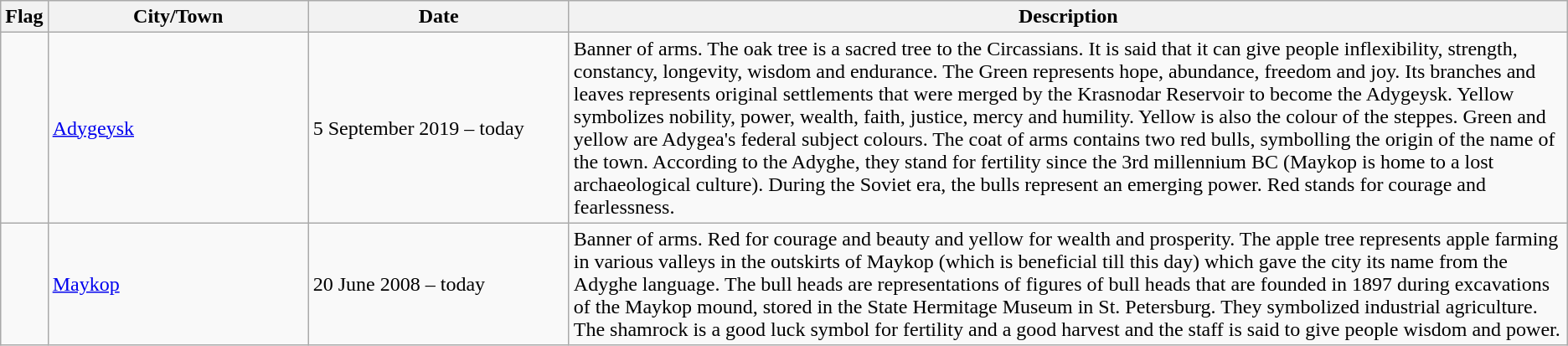<table class="wikitable">
<tr>
<th>Flag</th>
<th style="width:200px;">City/Town</th>
<th style="width:200px;">Date</th>
<th>Description</th>
</tr>
<tr>
<td></td>
<td><a href='#'>Adygeysk</a></td>
<td>5 September 2019 – today</td>
<td>Banner of arms. The oak tree is a sacred tree to the Circassians. It is said that it can give people inflexibility, strength, constancy, longevity, wisdom and endurance. The Green represents hope, abundance, freedom and joy. Its branches and leaves represents original settlements that were merged by the Krasnodar Reservoir to become the Adygeysk. Yellow symbolizes nobility, power, wealth, faith, justice, mercy and humility. Yellow is also the colour of the steppes. Green and yellow are Adygea's federal subject colours. The coat of arms contains two red bulls, symbolling the origin of the name of the town. According to the Adyghe, they stand for fertility since the 3rd millennium BC (Maykop is home to a lost archaeological culture). During the Soviet era, the bulls represent an emerging power. Red stands for courage and fearlessness.</td>
</tr>
<tr>
<td></td>
<td><a href='#'>Maykop</a></td>
<td>20 June 2008 – today</td>
<td>Banner of arms. Red for courage and beauty and yellow for wealth and prosperity. The apple tree represents apple farming in various valleys in the outskirts of Maykop (which is beneficial till this day) which gave the city its name from the Adyghe language. The bull heads are representations of figures of bull heads that are founded in 1897 during excavations of the Maykop mound, stored in the State Hermitage Museum in St. Petersburg. They symbolized industrial agriculture. The shamrock is a good luck symbol for fertility and a good harvest and the staff is said to give people wisdom and power.</td>
</tr>
</table>
